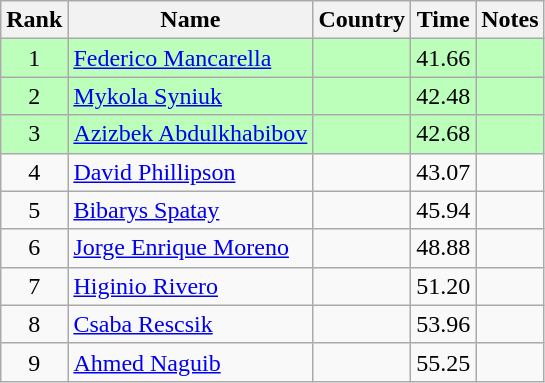<table class="wikitable" style="text-align:center">
<tr>
<th>Rank</th>
<th>Name</th>
<th>Country</th>
<th>Time</th>
<th>Notes</th>
</tr>
<tr bgcolor=bbffbb>
<td>1</td>
<td align="left"><a href='#'>Federico Mancarella</a></td>
<td align="left"></td>
<td>41.66</td>
<td></td>
</tr>
<tr bgcolor=bbffbb>
<td>2</td>
<td align="left"><a href='#'>Mykola Syniuk</a></td>
<td align="left"></td>
<td>42.48</td>
<td></td>
</tr>
<tr bgcolor=bbffbb>
<td>3</td>
<td align="left"><a href='#'>Azizbek Abdulkhabibov</a></td>
<td align="left"></td>
<td>42.68</td>
<td></td>
</tr>
<tr>
<td>4</td>
<td align="left"><a href='#'>David Phillipson</a></td>
<td align="left"></td>
<td>43.07</td>
<td></td>
</tr>
<tr>
<td>5</td>
<td align="left"><a href='#'>Bibarys Spatay</a></td>
<td align="left"></td>
<td>45.94</td>
<td></td>
</tr>
<tr>
<td>6</td>
<td align="left"><a href='#'>Jorge Enrique Moreno</a></td>
<td align="left"></td>
<td>48.88</td>
<td></td>
</tr>
<tr>
<td>7</td>
<td align="left"><a href='#'>Higinio Rivero</a></td>
<td align="left"></td>
<td>51.20</td>
<td></td>
</tr>
<tr>
<td>8</td>
<td align="left"><a href='#'>Csaba Rescsik</a></td>
<td align="left"></td>
<td>53.96</td>
<td></td>
</tr>
<tr>
<td>9</td>
<td align="left"><a href='#'>Ahmed Naguib</a></td>
<td align="left"></td>
<td>55.25</td>
<td></td>
</tr>
</table>
